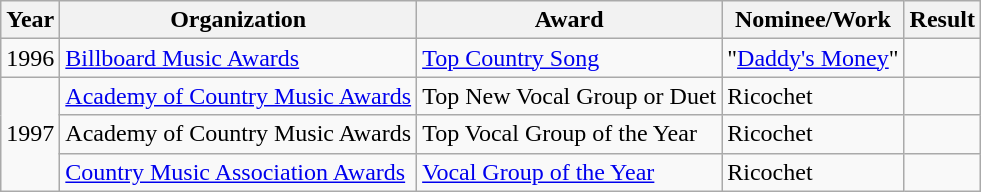<table class="wikitable">
<tr>
<th>Year</th>
<th>Organization</th>
<th>Award</th>
<th>Nominee/Work</th>
<th>Result</th>
</tr>
<tr>
<td>1996</td>
<td><a href='#'>Billboard Music Awards</a></td>
<td><a href='#'>Top Country Song</a></td>
<td>"<a href='#'>Daddy's Money</a>"</td>
<td></td>
</tr>
<tr>
<td rowspan=3>1997</td>
<td><a href='#'>Academy of Country Music Awards</a></td>
<td>Top New Vocal Group or Duet</td>
<td>Ricochet</td>
<td></td>
</tr>
<tr>
<td>Academy of Country Music Awards</td>
<td>Top Vocal Group of the Year</td>
<td>Ricochet</td>
<td></td>
</tr>
<tr>
<td><a href='#'>Country Music Association Awards</a></td>
<td><a href='#'>Vocal Group of the Year</a></td>
<td>Ricochet</td>
<td></td>
</tr>
</table>
